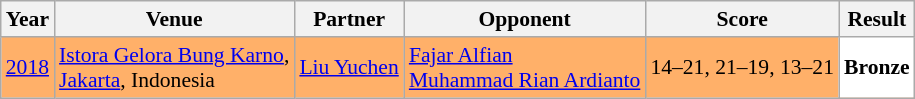<table class="sortable wikitable" style="font-size: 90%;">
<tr>
<th>Year</th>
<th>Venue</th>
<th>Partner</th>
<th>Opponent</th>
<th>Score</th>
<th>Result</th>
</tr>
<tr style="background:#FFB069">
<td align="center"><a href='#'>2018</a></td>
<td align="left"><a href='#'>Istora Gelora Bung Karno</a>,<br><a href='#'>Jakarta</a>, Indonesia</td>
<td align="left"> <a href='#'>Liu Yuchen</a></td>
<td align="left"> <a href='#'>Fajar Alfian</a><br> <a href='#'>Muhammad Rian Ardianto</a></td>
<td align="left">14–21, 21–19, 13–21</td>
<td style="text-align:left; background:white"> <strong>Bronze</strong></td>
</tr>
</table>
